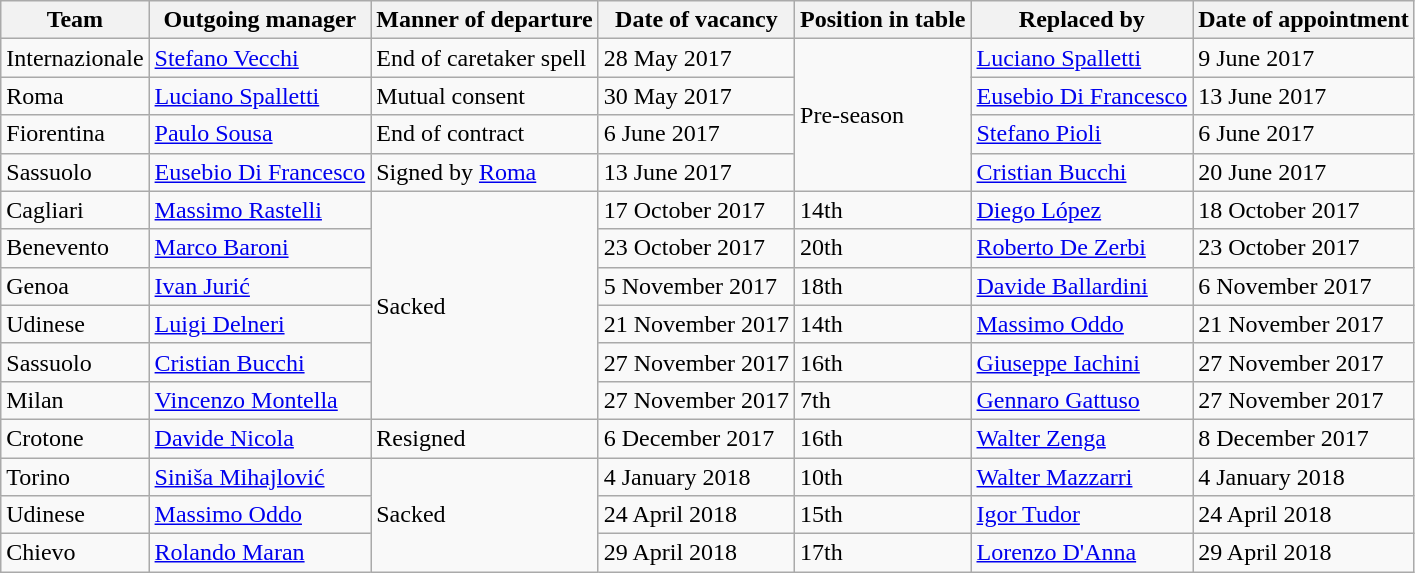<table class="wikitable sortable">
<tr>
<th>Team</th>
<th>Outgoing manager</th>
<th>Manner of departure</th>
<th>Date of vacancy</th>
<th>Position in table</th>
<th>Replaced by</th>
<th>Date of appointment</th>
</tr>
<tr>
<td>Internazionale</td>
<td> <a href='#'>Stefano Vecchi</a></td>
<td>End of caretaker spell</td>
<td>28 May 2017</td>
<td rowspan=4>Pre-season</td>
<td> <a href='#'>Luciano Spalletti</a></td>
<td>9 June 2017 </td>
</tr>
<tr>
<td>Roma</td>
<td> <a href='#'>Luciano Spalletti</a></td>
<td>Mutual consent</td>
<td>30 May 2017</td>
<td> <a href='#'>Eusebio Di Francesco</a></td>
<td>13 June 2017</td>
</tr>
<tr>
<td>Fiorentina</td>
<td> <a href='#'>Paulo Sousa</a></td>
<td>End of contract</td>
<td>6 June 2017</td>
<td> <a href='#'>Stefano Pioli</a></td>
<td>6 June 2017 </td>
</tr>
<tr>
<td>Sassuolo</td>
<td> <a href='#'>Eusebio Di Francesco</a></td>
<td>Signed by <a href='#'>Roma</a></td>
<td>13 June 2017</td>
<td> <a href='#'>Cristian Bucchi</a></td>
<td>20 June 2017</td>
</tr>
<tr>
<td>Cagliari</td>
<td> <a href='#'>Massimo Rastelli</a></td>
<td rowspan=6>Sacked</td>
<td>17 October 2017</td>
<td>14th</td>
<td> <a href='#'>Diego López</a></td>
<td>18 October 2017</td>
</tr>
<tr>
<td>Benevento</td>
<td> <a href='#'>Marco Baroni</a></td>
<td>23 October 2017</td>
<td>20th</td>
<td> <a href='#'>Roberto De Zerbi</a></td>
<td>23 October 2017</td>
</tr>
<tr>
<td>Genoa</td>
<td> <a href='#'>Ivan Jurić</a></td>
<td>5 November 2017</td>
<td>18th</td>
<td> <a href='#'>Davide Ballardini</a></td>
<td>6 November 2017</td>
</tr>
<tr>
<td>Udinese</td>
<td> <a href='#'>Luigi Delneri</a></td>
<td>21 November 2017</td>
<td>14th</td>
<td> <a href='#'>Massimo Oddo</a></td>
<td>21 November 2017</td>
</tr>
<tr>
<td>Sassuolo</td>
<td> <a href='#'>Cristian Bucchi</a></td>
<td>27 November 2017</td>
<td>16th</td>
<td> <a href='#'>Giuseppe Iachini</a></td>
<td>27 November 2017</td>
</tr>
<tr>
<td>Milan</td>
<td> <a href='#'>Vincenzo Montella</a></td>
<td>27 November 2017</td>
<td>7th</td>
<td> <a href='#'>Gennaro Gattuso</a></td>
<td>27 November 2017</td>
</tr>
<tr>
<td>Crotone</td>
<td> <a href='#'>Davide Nicola</a></td>
<td>Resigned</td>
<td>6 December 2017</td>
<td>16th</td>
<td> <a href='#'>Walter Zenga</a></td>
<td>8 December 2017</td>
</tr>
<tr>
<td>Torino</td>
<td> <a href='#'>Siniša Mihajlović</a></td>
<td rowspan=3>Sacked</td>
<td>4 January 2018</td>
<td>10th</td>
<td> <a href='#'>Walter Mazzarri</a></td>
<td>4 January 2018</td>
</tr>
<tr>
<td>Udinese</td>
<td> <a href='#'>Massimo Oddo</a></td>
<td>24 April 2018</td>
<td>15th</td>
<td> <a href='#'>Igor Tudor</a></td>
<td>24 April 2018</td>
</tr>
<tr>
<td>Chievo</td>
<td> <a href='#'>Rolando Maran</a></td>
<td>29 April 2018</td>
<td>17th</td>
<td> <a href='#'>Lorenzo D'Anna</a></td>
<td>29 April 2018</td>
</tr>
</table>
